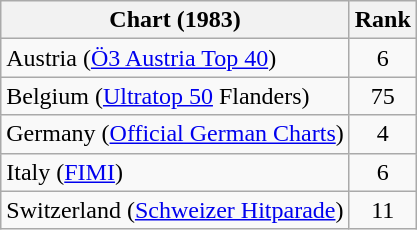<table class="wikitable sortable">
<tr>
<th>Chart (1983)</th>
<th>Rank</th>
</tr>
<tr>
<td>Austria (<a href='#'>Ö3 Austria Top 40</a>)</td>
<td align="center">6</td>
</tr>
<tr>
<td>Belgium (<a href='#'>Ultratop 50</a> Flanders)</td>
<td align="center">75</td>
</tr>
<tr>
<td>Germany (<a href='#'>Official German Charts</a>)</td>
<td align="center">4</td>
</tr>
<tr>
<td>Italy (<a href='#'>FIMI</a>)</td>
<td align="center">6</td>
</tr>
<tr>
<td>Switzerland (<a href='#'>Schweizer Hitparade</a>)</td>
<td align="center">11</td>
</tr>
</table>
